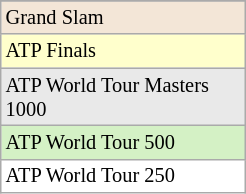<table class="wikitable" style="font-size:85%; width:13%;">
<tr>
</tr>
<tr style="background:#f3e6d7;">
<td>Grand Slam</td>
</tr>
<tr style="background:#ffffcc;">
<td>ATP Finals</td>
</tr>
<tr style="background:#e9e9e9;">
<td>ATP World Tour Masters 1000</td>
</tr>
<tr style="background:#d4f1c5;">
<td>ATP World Tour 500</td>
</tr>
<tr style="background:#ffffff;">
<td>ATP World Tour 250</td>
</tr>
</table>
